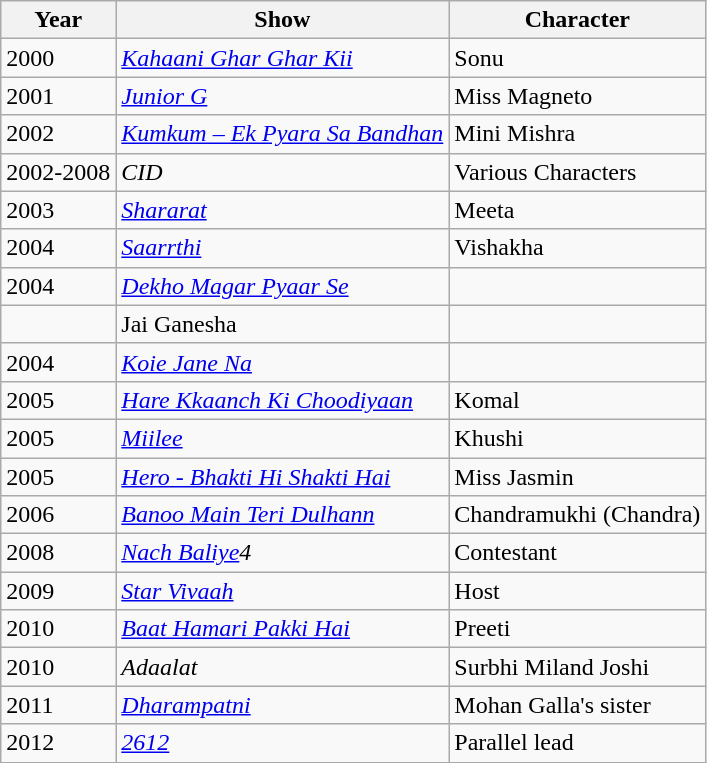<table class="wikitable">
<tr>
<th>Year</th>
<th>Show</th>
<th>Character</th>
</tr>
<tr>
<td>2000</td>
<td><em><a href='#'>Kahaani Ghar Ghar Kii</a></em></td>
<td>Sonu</td>
</tr>
<tr>
<td>2001</td>
<td><em><a href='#'>Junior G</a></em></td>
<td>Miss Magneto</td>
</tr>
<tr>
<td>2002</td>
<td><em><a href='#'>Kumkum – Ek Pyara Sa Bandhan</a></em></td>
<td>Mini Mishra</td>
</tr>
<tr>
<td>2002-2008</td>
<td><em>CID </em></td>
<td>Various Characters</td>
</tr>
<tr>
<td>2003</td>
<td><em><a href='#'>Shararat</a></em></td>
<td>Meeta</td>
</tr>
<tr>
<td>2004</td>
<td><em><a href='#'>Saarrthi</a> </em></td>
<td>Vishakha</td>
</tr>
<tr>
<td>2004</td>
<td><em><a href='#'>Dekho Magar Pyaar Se</a></em></td>
<td></td>
</tr>
<tr>
<td></td>
<td>Jai Ganesha</td>
<td></td>
</tr>
<tr>
<td>2004</td>
<td><em><a href='#'>Koie Jane Na</a></em></td>
<td></td>
</tr>
<tr>
<td>2005</td>
<td><em><a href='#'>Hare Kkaanch Ki Choodiyaan</a></em></td>
<td>Komal</td>
</tr>
<tr>
<td>2005</td>
<td><em><a href='#'>Miilee</a></em></td>
<td>Khushi</td>
</tr>
<tr>
<td>2005</td>
<td><em><a href='#'>Hero - Bhakti Hi Shakti Hai</a></em></td>
<td>Miss Jasmin</td>
</tr>
<tr>
<td>2006</td>
<td><em><a href='#'>Banoo Main Teri Dulhann</a></em></td>
<td>Chandramukhi (Chandra)</td>
</tr>
<tr>
<td>2008</td>
<td><em><a href='#'>Nach Baliye</a>4</em></td>
<td>Contestant</td>
</tr>
<tr>
<td>2009</td>
<td><em><a href='#'>Star Vivaah</a> </em></td>
<td>Host</td>
</tr>
<tr>
<td>2010</td>
<td><em><a href='#'>Baat Hamari Pakki Hai</a></em></td>
<td>Preeti</td>
</tr>
<tr>
<td>2010</td>
<td><em> Adaalat </em></td>
<td>Surbhi Miland Joshi</td>
</tr>
<tr>
<td>2011</td>
<td><em><a href='#'>Dharampatni</a></em></td>
<td>Mohan Galla's sister</td>
</tr>
<tr>
<td>2012</td>
<td><em><a href='#'>2612</a></em></td>
<td>Parallel lead</td>
</tr>
</table>
